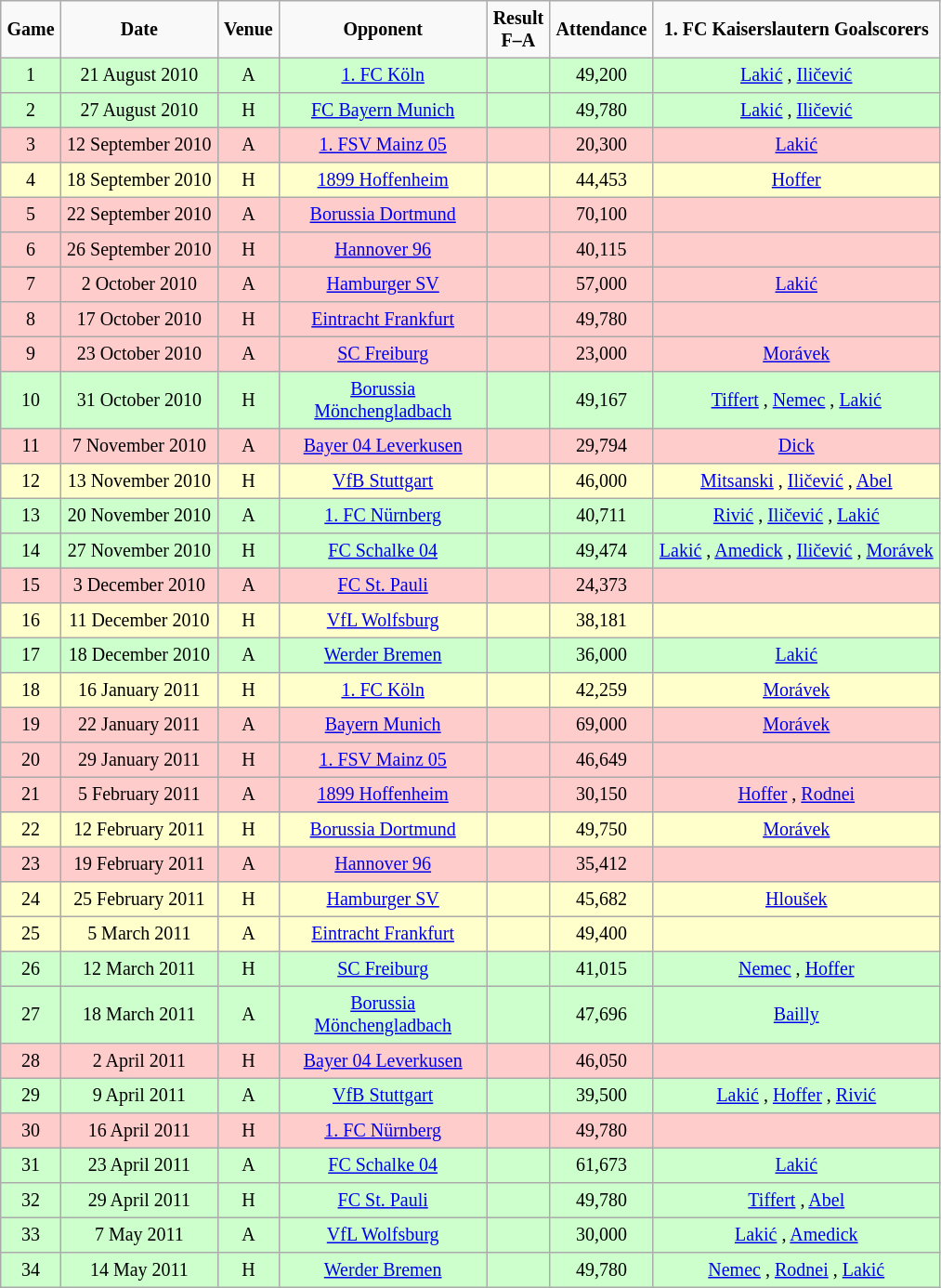<table border="2" cellpadding="4" cellspacing="0" style="text-align:center; background: #f9f9f9; border: 1px #aaa solid; border-collapse: collapse; font-size: smaller;">
<tr>
<th>Game</th>
<th>Date</th>
<th>Venue</th>
<th width="140px">Opponent</th>
<th>Result<br>F–A</th>
<th>Attendance</th>
<th>1. FC Kaiserslautern Goalscorers</th>
</tr>
<tr bgcolor="#CCFFCC">
<td>1</td>
<td>21 August 2010</td>
<td>A</td>
<td><a href='#'>1. FC Köln</a></td>
<td></td>
<td>49,200</td>
<td><a href='#'>Lakić</a> , <a href='#'>Iličević</a> </td>
</tr>
<tr bgcolor="#CCFFCC">
<td>2</td>
<td>27 August 2010</td>
<td>H</td>
<td><a href='#'>FC Bayern Munich</a></td>
<td></td>
<td>49,780</td>
<td><a href='#'>Lakić</a> , <a href='#'>Iličević</a> </td>
</tr>
<tr bgcolor="#FFCCCC">
<td>3</td>
<td>12 September 2010</td>
<td>A</td>
<td><a href='#'>1. FSV Mainz 05</a></td>
<td></td>
<td>20,300</td>
<td><a href='#'>Lakić</a> </td>
</tr>
<tr bgcolor="#FFFFCC">
<td>4</td>
<td>18 September 2010</td>
<td>H</td>
<td><a href='#'>1899 Hoffenheim</a></td>
<td></td>
<td>44,453</td>
<td><a href='#'>Hoffer</a> </td>
</tr>
<tr bgcolor="#FFCCCC">
<td>5</td>
<td>22 September 2010</td>
<td>A</td>
<td><a href='#'>Borussia Dortmund</a></td>
<td></td>
<td>70,100</td>
<td></td>
</tr>
<tr bgcolor="#FFCCCC">
<td>6</td>
<td>26 September 2010</td>
<td>H</td>
<td><a href='#'>Hannover 96</a></td>
<td></td>
<td>40,115</td>
<td></td>
</tr>
<tr bgcolor="#FFCCCC">
<td>7</td>
<td>2 October 2010</td>
<td>A</td>
<td><a href='#'>Hamburger SV</a></td>
<td></td>
<td>57,000</td>
<td><a href='#'>Lakić</a> </td>
</tr>
<tr bgcolor="#FFCCCC">
<td>8</td>
<td>17 October 2010</td>
<td>H</td>
<td><a href='#'>Eintracht Frankfurt</a></td>
<td></td>
<td>49,780</td>
<td></td>
</tr>
<tr bgcolor="#FFCCCC">
<td>9</td>
<td>23 October 2010</td>
<td>A</td>
<td><a href='#'>SC Freiburg</a></td>
<td></td>
<td>23,000</td>
<td><a href='#'>Morávek</a> </td>
</tr>
<tr bgcolor="#CCFFCC">
<td>10</td>
<td>31 October 2010</td>
<td>H</td>
<td><a href='#'>Borussia Mönchengladbach</a></td>
<td></td>
<td>49,167</td>
<td><a href='#'>Tiffert</a> , <a href='#'>Nemec</a> , <a href='#'>Lakić</a> </td>
</tr>
<tr bgcolor="#FFCCCC">
<td>11</td>
<td>7 November 2010</td>
<td>A</td>
<td><a href='#'>Bayer 04 Leverkusen</a></td>
<td></td>
<td>29,794</td>
<td><a href='#'>Dick</a> </td>
</tr>
<tr bgcolor="#FFFFCC">
<td>12</td>
<td>13 November 2010</td>
<td>H</td>
<td><a href='#'>VfB Stuttgart</a></td>
<td></td>
<td>46,000</td>
<td><a href='#'>Mitsanski</a> , <a href='#'>Iličević</a> , <a href='#'>Abel</a> </td>
</tr>
<tr bgcolor="#CCFFCC">
<td>13</td>
<td>20 November 2010</td>
<td>A</td>
<td><a href='#'>1. FC Nürnberg</a></td>
<td></td>
<td>40,711</td>
<td><a href='#'>Rivić</a> , <a href='#'>Iličević</a> , <a href='#'>Lakić</a> </td>
</tr>
<tr bgcolor="#CCFFCC">
<td>14</td>
<td>27 November 2010</td>
<td>H</td>
<td><a href='#'>FC Schalke 04</a></td>
<td></td>
<td>49,474</td>
<td><a href='#'>Lakić</a> , <a href='#'>Amedick</a> , <a href='#'>Iličević</a> , <a href='#'>Morávek</a> </td>
</tr>
<tr bgcolor=#FFCCCC>
<td>15</td>
<td>3 December 2010</td>
<td>A</td>
<td><a href='#'>FC St. Pauli</a></td>
<td></td>
<td>24,373</td>
<td></td>
</tr>
<tr bgcolor="#FFFFCC">
<td>16</td>
<td>11 December 2010</td>
<td>H</td>
<td><a href='#'>VfL Wolfsburg</a></td>
<td></td>
<td>38,181</td>
<td></td>
</tr>
<tr bgcolor="#CCFFCC">
<td>17</td>
<td>18 December 2010</td>
<td>A</td>
<td><a href='#'>Werder Bremen</a></td>
<td></td>
<td>36,000</td>
<td><a href='#'>Lakić</a> </td>
</tr>
<tr bgcolor="#FFFFCC">
<td>18</td>
<td>16 January 2011</td>
<td>H</td>
<td><a href='#'>1. FC Köln</a></td>
<td></td>
<td>42,259</td>
<td><a href='#'>Morávek</a> </td>
</tr>
<tr bgcolor=#FFCCCC>
<td>19</td>
<td>22 January 2011</td>
<td>A</td>
<td><a href='#'>Bayern Munich</a></td>
<td></td>
<td>69,000</td>
<td><a href='#'>Morávek</a> </td>
</tr>
<tr bgcolor=#FFCCCC>
<td>20</td>
<td>29 January 2011</td>
<td>H</td>
<td><a href='#'>1. FSV Mainz 05</a></td>
<td></td>
<td>46,649</td>
<td></td>
</tr>
<tr bgcolor=#FFCCCC>
<td>21</td>
<td>5 February 2011</td>
<td>A</td>
<td><a href='#'>1899 Hoffenheim</a></td>
<td></td>
<td>30,150</td>
<td><a href='#'>Hoffer</a> , <a href='#'>Rodnei</a> </td>
</tr>
<tr bgcolor="#FFFFCC">
<td>22</td>
<td>12 February 2011</td>
<td>H</td>
<td><a href='#'>Borussia Dortmund</a></td>
<td></td>
<td>49,750</td>
<td><a href='#'>Morávek</a> </td>
</tr>
<tr bgcolor="#FFCCCC">
<td>23</td>
<td>19 February 2011</td>
<td>A</td>
<td><a href='#'>Hannover 96</a></td>
<td></td>
<td>35,412</td>
<td></td>
</tr>
<tr bgcolor="#FFFFCC">
<td>24</td>
<td>25 February 2011</td>
<td>H</td>
<td><a href='#'>Hamburger SV</a></td>
<td></td>
<td>45,682</td>
<td><a href='#'>Hloušek</a> </td>
</tr>
<tr bgcolor="#FFFFCC">
<td>25</td>
<td>5 March 2011</td>
<td>A</td>
<td><a href='#'>Eintracht Frankfurt</a></td>
<td></td>
<td>49,400</td>
<td></td>
</tr>
<tr bgcolor="#CCFFCC">
<td>26</td>
<td>12 March 2011</td>
<td>H</td>
<td><a href='#'>SC Freiburg</a></td>
<td></td>
<td>41,015</td>
<td><a href='#'>Nemec</a> , <a href='#'>Hoffer</a> </td>
</tr>
<tr bgcolor="#CCFFCC">
<td>27</td>
<td>18 March 2011</td>
<td>A</td>
<td><a href='#'>Borussia Mönchengladbach</a></td>
<td></td>
<td>47,696</td>
<td><a href='#'>Bailly</a> </td>
</tr>
<tr bgcolor="#FFCCCC">
<td>28</td>
<td>2 April 2011</td>
<td>H</td>
<td><a href='#'>Bayer 04 Leverkusen</a></td>
<td></td>
<td>46,050</td>
<td></td>
</tr>
<tr bgcolor="#CCFFCC">
<td>29</td>
<td>9 April 2011</td>
<td>A</td>
<td><a href='#'>VfB Stuttgart</a></td>
<td></td>
<td>39,500</td>
<td><a href='#'>Lakić</a> , <a href='#'>Hoffer</a> , <a href='#'>Rivić</a> </td>
</tr>
<tr bgcolor="#FFCCCC">
<td>30</td>
<td>16 April 2011</td>
<td>H</td>
<td><a href='#'>1. FC Nürnberg</a></td>
<td></td>
<td>49,780</td>
<td></td>
</tr>
<tr bgcolor="#CCFFCC">
<td>31</td>
<td>23 April 2011</td>
<td>A</td>
<td><a href='#'>FC Schalke 04</a></td>
<td></td>
<td>61,673</td>
<td><a href='#'>Lakić</a> </td>
</tr>
<tr bgcolor="#CCFFCC">
<td>32</td>
<td>29 April 2011</td>
<td>H</td>
<td><a href='#'>FC St. Pauli</a></td>
<td></td>
<td>49,780</td>
<td><a href='#'>Tiffert</a> , <a href='#'>Abel</a> </td>
</tr>
<tr bgcolor="#CCFFCC">
<td>33</td>
<td>7 May 2011</td>
<td>A</td>
<td><a href='#'>VfL Wolfsburg</a></td>
<td></td>
<td>30,000</td>
<td><a href='#'>Lakić</a> , <a href='#'>Amedick</a> </td>
</tr>
<tr bgcolor="#CCFFCC">
<td>34</td>
<td>14 May 2011</td>
<td>H</td>
<td><a href='#'>Werder Bremen</a></td>
<td></td>
<td>49,780</td>
<td><a href='#'>Nemec</a> , <a href='#'>Rodnei</a> , <a href='#'>Lakić</a> </td>
</tr>
</table>
